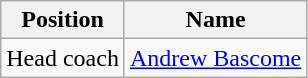<table class="wikitable">
<tr>
<th>Position</th>
<th>Name</th>
</tr>
<tr>
<td>Head coach</td>
<td> <a href='#'>Andrew Bascome</a></td>
</tr>
</table>
